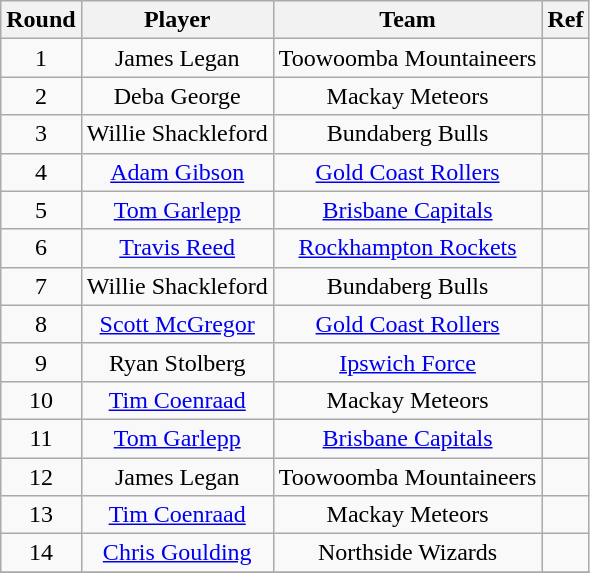<table class="wikitable" style="text-align:center">
<tr>
<th>Round</th>
<th>Player</th>
<th>Team</th>
<th>Ref</th>
</tr>
<tr>
<td>1</td>
<td>James Legan</td>
<td>Toowoomba Mountaineers</td>
<td></td>
</tr>
<tr>
<td>2</td>
<td>Deba George</td>
<td>Mackay Meteors</td>
<td></td>
</tr>
<tr>
<td>3</td>
<td>Willie Shackleford</td>
<td>Bundaberg Bulls</td>
<td></td>
</tr>
<tr>
<td>4</td>
<td><a href='#'>Adam Gibson</a></td>
<td><a href='#'>Gold Coast Rollers</a></td>
<td></td>
</tr>
<tr>
<td>5</td>
<td><a href='#'>Tom Garlepp</a></td>
<td><a href='#'>Brisbane Capitals</a></td>
<td></td>
</tr>
<tr>
<td>6</td>
<td><a href='#'>Travis Reed</a></td>
<td><a href='#'>Rockhampton Rockets</a></td>
<td></td>
</tr>
<tr>
<td>7</td>
<td>Willie Shackleford</td>
<td>Bundaberg Bulls</td>
<td></td>
</tr>
<tr>
<td>8</td>
<td><a href='#'>Scott McGregor</a></td>
<td><a href='#'>Gold Coast Rollers</a></td>
<td></td>
</tr>
<tr>
<td>9</td>
<td>Ryan Stolberg</td>
<td><a href='#'>Ipswich Force</a></td>
<td></td>
</tr>
<tr>
<td>10</td>
<td><a href='#'>Tim Coenraad</a></td>
<td>Mackay Meteors</td>
<td></td>
</tr>
<tr>
<td>11</td>
<td><a href='#'>Tom Garlepp</a></td>
<td><a href='#'>Brisbane Capitals</a></td>
<td></td>
</tr>
<tr>
<td>12</td>
<td>James Legan</td>
<td>Toowoomba Mountaineers</td>
<td></td>
</tr>
<tr>
<td>13</td>
<td><a href='#'>Tim Coenraad</a></td>
<td>Mackay Meteors</td>
<td></td>
</tr>
<tr>
<td>14</td>
<td><a href='#'>Chris Goulding</a></td>
<td>Northside Wizards</td>
<td></td>
</tr>
<tr>
</tr>
</table>
